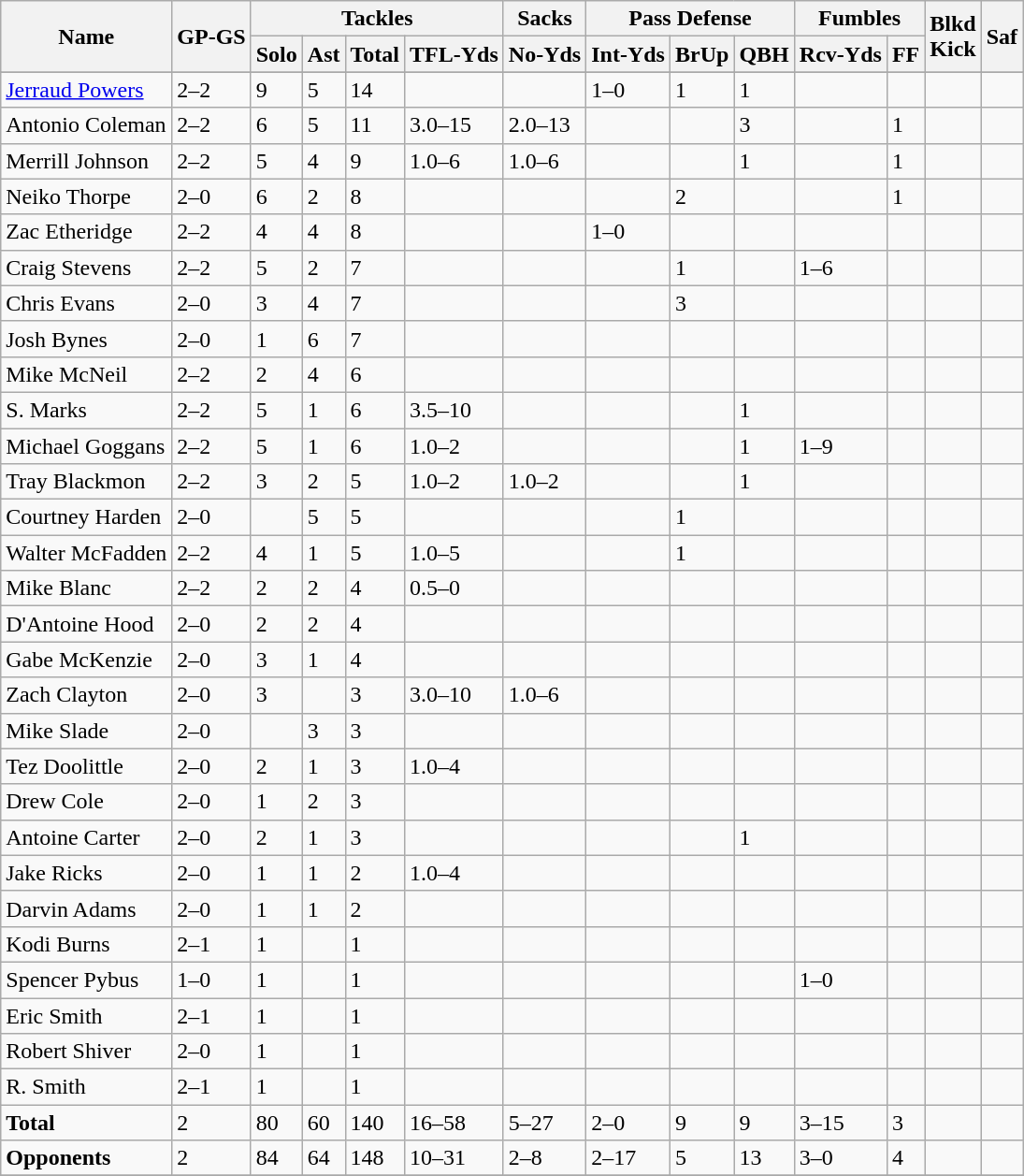<table class="wikitable" style="white-space:nowrap;">
<tr>
<th rowspan="2">Name</th>
<th rowspan="2">GP-GS</th>
<th colspan="4">Tackles</th>
<th>Sacks</th>
<th colspan="3">Pass Defense</th>
<th colspan="2">Fumbles</th>
<th rowspan="2">Blkd<br>Kick</th>
<th rowspan="2">Saf</th>
</tr>
<tr>
<th>Solo</th>
<th>Ast</th>
<th>Total</th>
<th>TFL-Yds</th>
<th>No-Yds</th>
<th>Int-Yds</th>
<th>BrUp</th>
<th>QBH</th>
<th>Rcv-Yds</th>
<th>FF</th>
</tr>
<tr>
</tr>
<tr>
<td><a href='#'>Jerraud Powers</a></td>
<td>2–2</td>
<td>9</td>
<td>5</td>
<td>14</td>
<td></td>
<td></td>
<td>1–0</td>
<td>1</td>
<td>1</td>
<td></td>
<td></td>
<td></td>
<td></td>
</tr>
<tr>
<td>Antonio Coleman</td>
<td>2–2</td>
<td>6</td>
<td>5</td>
<td>11</td>
<td>3.0–15</td>
<td>2.0–13</td>
<td></td>
<td></td>
<td>3</td>
<td></td>
<td>1</td>
<td></td>
<td></td>
</tr>
<tr>
<td>Merrill Johnson</td>
<td>2–2</td>
<td>5</td>
<td>4</td>
<td>9</td>
<td>1.0–6</td>
<td>1.0–6</td>
<td></td>
<td></td>
<td>1</td>
<td></td>
<td>1</td>
<td></td>
<td></td>
</tr>
<tr>
<td>Neiko Thorpe</td>
<td>2–0</td>
<td>6</td>
<td>2</td>
<td>8</td>
<td></td>
<td></td>
<td></td>
<td>2</td>
<td></td>
<td></td>
<td>1</td>
<td></td>
<td></td>
</tr>
<tr>
<td>Zac Etheridge</td>
<td>2–2</td>
<td>4</td>
<td>4</td>
<td>8</td>
<td></td>
<td></td>
<td>1–0</td>
<td></td>
<td></td>
<td></td>
<td></td>
<td></td>
<td></td>
</tr>
<tr>
<td>Craig Stevens</td>
<td>2–2</td>
<td>5</td>
<td>2</td>
<td>7</td>
<td></td>
<td></td>
<td></td>
<td>1</td>
<td></td>
<td>1–6</td>
<td></td>
<td></td>
<td></td>
</tr>
<tr>
<td>Chris Evans</td>
<td>2–0</td>
<td>3</td>
<td>4</td>
<td>7</td>
<td></td>
<td></td>
<td></td>
<td>3</td>
<td></td>
<td></td>
<td></td>
<td></td>
<td></td>
</tr>
<tr>
<td>Josh Bynes</td>
<td>2–0</td>
<td>1</td>
<td>6</td>
<td>7</td>
<td></td>
<td></td>
<td></td>
<td></td>
<td></td>
<td></td>
<td></td>
<td></td>
</tr>
<tr>
<td>Mike McNeil</td>
<td>2–2</td>
<td>2</td>
<td>4</td>
<td>6</td>
<td></td>
<td></td>
<td></td>
<td></td>
<td></td>
<td></td>
<td></td>
<td></td>
<td></td>
</tr>
<tr>
<td>S. Marks</td>
<td>2–2</td>
<td>5</td>
<td>1</td>
<td>6</td>
<td>3.5–10</td>
<td></td>
<td></td>
<td></td>
<td>1</td>
<td></td>
<td></td>
<td></td>
<td></td>
</tr>
<tr>
<td>Michael Goggans</td>
<td>2–2</td>
<td>5</td>
<td>1</td>
<td>6</td>
<td>1.0–2</td>
<td></td>
<td></td>
<td></td>
<td>1</td>
<td>1–9</td>
<td></td>
<td></td>
<td></td>
</tr>
<tr>
<td>Tray Blackmon</td>
<td>2–2</td>
<td>3</td>
<td>2</td>
<td>5</td>
<td>1.0–2</td>
<td>1.0–2</td>
<td></td>
<td></td>
<td>1</td>
<td></td>
<td></td>
<td></td>
<td></td>
</tr>
<tr>
<td>Courtney Harden</td>
<td>2–0</td>
<td></td>
<td>5</td>
<td>5</td>
<td></td>
<td></td>
<td></td>
<td>1</td>
<td></td>
<td></td>
<td></td>
<td></td>
<td></td>
</tr>
<tr>
<td>Walter McFadden</td>
<td>2–2</td>
<td>4</td>
<td>1</td>
<td>5</td>
<td>1.0–5</td>
<td></td>
<td></td>
<td>1</td>
<td></td>
<td></td>
<td></td>
<td></td>
<td></td>
</tr>
<tr>
<td>Mike Blanc</td>
<td>2–2</td>
<td>2</td>
<td>2</td>
<td>4</td>
<td>0.5–0</td>
<td></td>
<td></td>
<td></td>
<td></td>
<td></td>
<td></td>
<td></td>
<td></td>
</tr>
<tr>
<td>D'Antoine Hood</td>
<td>2–0</td>
<td>2</td>
<td>2</td>
<td>4</td>
<td></td>
<td></td>
<td></td>
<td></td>
<td></td>
<td></td>
<td></td>
<td></td>
<td></td>
</tr>
<tr>
<td>Gabe McKenzie</td>
<td>2–0</td>
<td>3</td>
<td>1</td>
<td>4</td>
<td></td>
<td></td>
<td></td>
<td></td>
<td></td>
<td></td>
<td></td>
<td></td>
<td></td>
</tr>
<tr>
<td>Zach Clayton</td>
<td>2–0</td>
<td>3</td>
<td></td>
<td>3</td>
<td>3.0–10</td>
<td>1.0–6</td>
<td></td>
<td></td>
<td></td>
<td></td>
<td></td>
<td></td>
<td></td>
</tr>
<tr>
<td>Mike Slade</td>
<td>2–0</td>
<td></td>
<td>3</td>
<td>3</td>
<td></td>
<td></td>
<td></td>
<td></td>
<td></td>
<td></td>
<td></td>
<td></td>
<td></td>
</tr>
<tr>
<td>Tez Doolittle</td>
<td>2–0</td>
<td>2</td>
<td>1</td>
<td>3</td>
<td>1.0–4</td>
<td></td>
<td></td>
<td></td>
<td></td>
<td></td>
<td></td>
<td></td>
<td></td>
</tr>
<tr>
<td>Drew Cole</td>
<td>2–0</td>
<td>1</td>
<td>2</td>
<td>3</td>
<td></td>
<td></td>
<td></td>
<td></td>
<td></td>
<td></td>
<td></td>
<td></td>
<td></td>
</tr>
<tr>
<td>Antoine Carter</td>
<td>2–0</td>
<td>2</td>
<td>1</td>
<td>3</td>
<td></td>
<td></td>
<td></td>
<td></td>
<td>1</td>
<td></td>
<td></td>
<td></td>
<td></td>
</tr>
<tr>
<td>Jake Ricks</td>
<td>2–0</td>
<td>1</td>
<td>1</td>
<td>2</td>
<td>1.0–4</td>
<td></td>
<td></td>
<td></td>
<td></td>
<td></td>
<td></td>
<td></td>
<td></td>
</tr>
<tr>
<td>Darvin Adams</td>
<td>2–0</td>
<td>1</td>
<td>1</td>
<td>2</td>
<td></td>
<td></td>
<td></td>
<td></td>
<td></td>
<td></td>
<td></td>
<td></td>
<td></td>
</tr>
<tr>
<td>Kodi Burns</td>
<td>2–1</td>
<td>1</td>
<td></td>
<td>1</td>
<td></td>
<td></td>
<td></td>
<td></td>
<td></td>
<td></td>
<td></td>
<td></td>
<td></td>
</tr>
<tr>
<td>Spencer Pybus</td>
<td>1–0</td>
<td>1</td>
<td></td>
<td>1</td>
<td></td>
<td></td>
<td></td>
<td></td>
<td></td>
<td>1–0</td>
<td></td>
<td></td>
<td></td>
</tr>
<tr>
<td>Eric Smith</td>
<td>2–1</td>
<td>1</td>
<td></td>
<td>1</td>
<td></td>
<td></td>
<td></td>
<td></td>
<td></td>
<td></td>
<td></td>
<td></td>
<td></td>
</tr>
<tr>
<td>Robert Shiver</td>
<td>2–0</td>
<td>1</td>
<td></td>
<td>1</td>
<td></td>
<td></td>
<td></td>
<td></td>
<td></td>
<td></td>
<td></td>
<td></td>
<td></td>
</tr>
<tr>
<td>R. Smith</td>
<td>2–1</td>
<td>1</td>
<td></td>
<td>1</td>
<td></td>
<td></td>
<td></td>
<td></td>
<td></td>
<td></td>
<td></td>
<td></td>
<td></td>
</tr>
<tr>
<td><strong>Total</strong></td>
<td>2</td>
<td>80</td>
<td>60</td>
<td>140</td>
<td>16–58</td>
<td>5–27</td>
<td>2–0</td>
<td>9</td>
<td>9</td>
<td>3–15</td>
<td>3</td>
<td></td>
<td></td>
</tr>
<tr>
<td><strong>Opponents</strong></td>
<td>2</td>
<td>84</td>
<td>64</td>
<td>148</td>
<td>10–31</td>
<td>2–8</td>
<td>2–17</td>
<td>5</td>
<td>13</td>
<td>3–0</td>
<td>4</td>
<td></td>
<td></td>
</tr>
<tr>
</tr>
</table>
